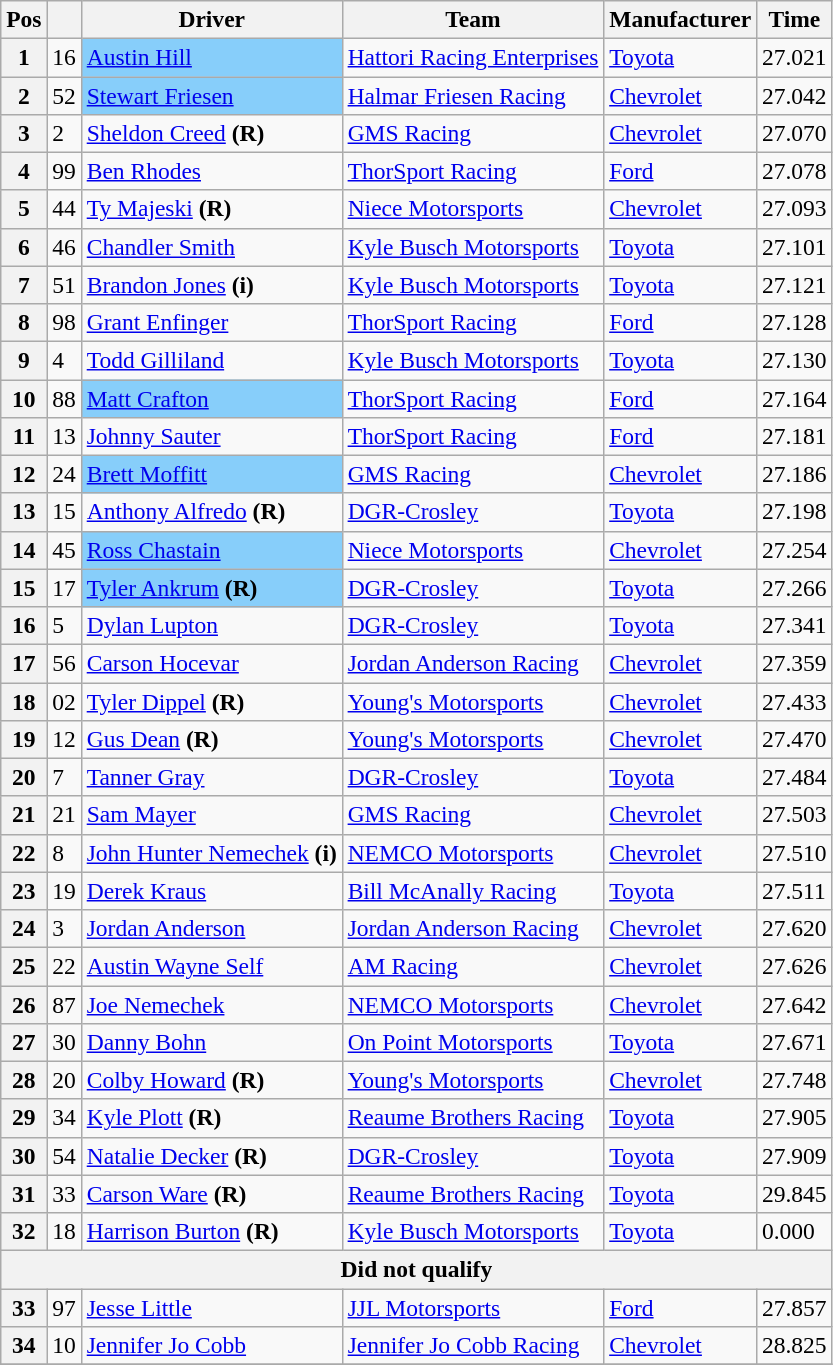<table class="wikitable" style="font-size:98%">
<tr>
<th>Pos</th>
<th></th>
<th>Driver</th>
<th>Team</th>
<th>Manufacturer</th>
<th>Time</th>
</tr>
<tr>
<th>1</th>
<td>16</td>
<td style="text-align:left;background:#87CEFA"><a href='#'>Austin Hill</a></td>
<td><a href='#'>Hattori Racing Enterprises</a></td>
<td><a href='#'>Toyota</a></td>
<td>27.021</td>
</tr>
<tr>
<th>2</th>
<td>52</td>
<td style="text-align:left;background:#87CEFA"><a href='#'>Stewart Friesen</a></td>
<td><a href='#'>Halmar Friesen Racing</a></td>
<td><a href='#'>Chevrolet</a></td>
<td>27.042</td>
</tr>
<tr>
<th>3</th>
<td>2</td>
<td><a href='#'>Sheldon Creed</a> <strong>(R)</strong></td>
<td><a href='#'>GMS Racing</a></td>
<td><a href='#'>Chevrolet</a></td>
<td>27.070</td>
</tr>
<tr>
<th>4</th>
<td>99</td>
<td><a href='#'>Ben Rhodes</a></td>
<td><a href='#'>ThorSport Racing</a></td>
<td><a href='#'>Ford</a></td>
<td>27.078</td>
</tr>
<tr>
<th>5</th>
<td>44</td>
<td><a href='#'>Ty Majeski</a> <strong>(R)</strong></td>
<td><a href='#'>Niece Motorsports</a></td>
<td><a href='#'>Chevrolet</a></td>
<td>27.093</td>
</tr>
<tr>
<th>6</th>
<td>46</td>
<td><a href='#'>Chandler Smith</a></td>
<td><a href='#'>Kyle Busch Motorsports</a></td>
<td><a href='#'>Toyota</a></td>
<td>27.101</td>
</tr>
<tr>
<th>7</th>
<td>51</td>
<td><a href='#'>Brandon Jones</a> <strong>(i)</strong></td>
<td><a href='#'>Kyle Busch Motorsports</a></td>
<td><a href='#'>Toyota</a></td>
<td>27.121</td>
</tr>
<tr>
<th>8</th>
<td>98</td>
<td><a href='#'>Grant Enfinger</a></td>
<td><a href='#'>ThorSport Racing</a></td>
<td><a href='#'>Ford</a></td>
<td>27.128</td>
</tr>
<tr>
<th>9</th>
<td>4</td>
<td><a href='#'>Todd Gilliland</a></td>
<td><a href='#'>Kyle Busch Motorsports</a></td>
<td><a href='#'>Toyota</a></td>
<td>27.130</td>
</tr>
<tr>
<th>10</th>
<td>88</td>
<td style="text-align:left;background:#87CEFA"><a href='#'>Matt Crafton</a></td>
<td><a href='#'>ThorSport Racing</a></td>
<td><a href='#'>Ford</a></td>
<td>27.164</td>
</tr>
<tr>
<th>11</th>
<td>13</td>
<td><a href='#'>Johnny Sauter</a></td>
<td><a href='#'>ThorSport Racing</a></td>
<td><a href='#'>Ford</a></td>
<td>27.181</td>
</tr>
<tr>
<th>12</th>
<td>24</td>
<td style="text-align:left;background:#87CEFA"><a href='#'>Brett Moffitt</a></td>
<td><a href='#'>GMS Racing</a></td>
<td><a href='#'>Chevrolet</a></td>
<td>27.186</td>
</tr>
<tr>
<th>13</th>
<td>15</td>
<td><a href='#'>Anthony Alfredo</a> <strong>(R)</strong></td>
<td><a href='#'>DGR-Crosley</a></td>
<td><a href='#'>Toyota</a></td>
<td>27.198</td>
</tr>
<tr>
<th>14</th>
<td>45</td>
<td style="text-align:left;background:#87CEFA"><a href='#'>Ross Chastain</a></td>
<td><a href='#'>Niece Motorsports</a></td>
<td><a href='#'>Chevrolet</a></td>
<td>27.254</td>
</tr>
<tr>
<th>15</th>
<td>17</td>
<td style="text-align:left;background:#87CEFA"><a href='#'>Tyler Ankrum</a> <strong>(R)</strong></td>
<td><a href='#'>DGR-Crosley</a></td>
<td><a href='#'>Toyota</a></td>
<td>27.266</td>
</tr>
<tr>
<th>16</th>
<td>5</td>
<td><a href='#'>Dylan Lupton</a></td>
<td><a href='#'>DGR-Crosley</a></td>
<td><a href='#'>Toyota</a></td>
<td>27.341</td>
</tr>
<tr>
<th>17</th>
<td>56</td>
<td><a href='#'>Carson Hocevar</a></td>
<td><a href='#'>Jordan Anderson Racing</a></td>
<td><a href='#'>Chevrolet</a></td>
<td>27.359</td>
</tr>
<tr>
<th>18</th>
<td>02</td>
<td><a href='#'>Tyler Dippel</a> <strong>(R)</strong></td>
<td><a href='#'>Young's Motorsports</a></td>
<td><a href='#'>Chevrolet</a></td>
<td>27.433</td>
</tr>
<tr>
<th>19</th>
<td>12</td>
<td><a href='#'>Gus Dean</a> <strong>(R)</strong></td>
<td><a href='#'>Young's Motorsports</a></td>
<td><a href='#'>Chevrolet</a></td>
<td>27.470</td>
</tr>
<tr>
<th>20</th>
<td>7</td>
<td><a href='#'>Tanner Gray</a></td>
<td><a href='#'>DGR-Crosley</a></td>
<td><a href='#'>Toyota</a></td>
<td>27.484</td>
</tr>
<tr>
<th>21</th>
<td>21</td>
<td><a href='#'>Sam Mayer</a></td>
<td><a href='#'>GMS Racing</a></td>
<td><a href='#'>Chevrolet</a></td>
<td>27.503</td>
</tr>
<tr>
<th>22</th>
<td>8</td>
<td><a href='#'>John Hunter Nemechek</a> <strong>(i)</strong></td>
<td><a href='#'>NEMCO Motorsports</a></td>
<td><a href='#'>Chevrolet</a></td>
<td>27.510</td>
</tr>
<tr>
<th>23</th>
<td>19</td>
<td><a href='#'>Derek Kraus</a></td>
<td><a href='#'>Bill McAnally Racing</a></td>
<td><a href='#'>Toyota</a></td>
<td>27.511</td>
</tr>
<tr>
<th>24</th>
<td>3</td>
<td><a href='#'>Jordan Anderson</a></td>
<td><a href='#'>Jordan Anderson Racing</a></td>
<td><a href='#'>Chevrolet</a></td>
<td>27.620</td>
</tr>
<tr>
<th>25</th>
<td>22</td>
<td><a href='#'>Austin Wayne Self</a></td>
<td><a href='#'>AM Racing</a></td>
<td><a href='#'>Chevrolet</a></td>
<td>27.626</td>
</tr>
<tr>
<th>26</th>
<td>87</td>
<td><a href='#'>Joe Nemechek</a></td>
<td><a href='#'>NEMCO Motorsports</a></td>
<td><a href='#'>Chevrolet</a></td>
<td>27.642</td>
</tr>
<tr>
<th>27</th>
<td>30</td>
<td><a href='#'>Danny Bohn</a></td>
<td><a href='#'>On Point Motorsports</a></td>
<td><a href='#'>Toyota</a></td>
<td>27.671</td>
</tr>
<tr>
<th>28</th>
<td>20</td>
<td><a href='#'>Colby Howard</a> <strong>(R)</strong></td>
<td><a href='#'>Young's Motorsports</a></td>
<td><a href='#'>Chevrolet</a></td>
<td>27.748</td>
</tr>
<tr>
<th>29</th>
<td>34</td>
<td><a href='#'>Kyle Plott</a> <strong>(R)</strong></td>
<td><a href='#'>Reaume Brothers Racing</a></td>
<td><a href='#'>Toyota</a></td>
<td>27.905</td>
</tr>
<tr>
<th>30</th>
<td>54</td>
<td><a href='#'>Natalie Decker</a> <strong>(R)</strong></td>
<td><a href='#'>DGR-Crosley</a></td>
<td><a href='#'>Toyota</a></td>
<td>27.909</td>
</tr>
<tr>
<th>31</th>
<td>33</td>
<td><a href='#'>Carson Ware</a> <strong>(R)</strong></td>
<td><a href='#'>Reaume Brothers Racing</a></td>
<td><a href='#'>Toyota</a></td>
<td>29.845</td>
</tr>
<tr>
<th>32</th>
<td>18</td>
<td><a href='#'>Harrison Burton</a> <strong>(R)</strong></td>
<td><a href='#'>Kyle Busch Motorsports</a></td>
<td><a href='#'>Toyota</a></td>
<td>0.000</td>
</tr>
<tr>
<th colspan="7">Did not qualify</th>
</tr>
<tr>
<th>33</th>
<td>97</td>
<td><a href='#'>Jesse Little</a></td>
<td><a href='#'>JJL Motorsports</a></td>
<td><a href='#'>Ford</a></td>
<td>27.857</td>
</tr>
<tr>
<th>34</th>
<td>10</td>
<td><a href='#'>Jennifer Jo Cobb</a></td>
<td><a href='#'>Jennifer Jo Cobb Racing</a></td>
<td><a href='#'>Chevrolet</a></td>
<td>28.825</td>
</tr>
<tr>
</tr>
</table>
